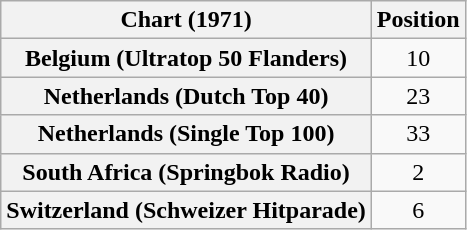<table class="wikitable sortable plainrowheaders" style="text-align:center">
<tr>
<th>Chart (1971)</th>
<th>Position</th>
</tr>
<tr>
<th scope="row">Belgium (Ultratop 50 Flanders)</th>
<td>10</td>
</tr>
<tr>
<th scope="row">Netherlands (Dutch Top 40)</th>
<td>23</td>
</tr>
<tr>
<th scope="row">Netherlands (Single Top 100)</th>
<td>33</td>
</tr>
<tr>
<th scope="row">South Africa (Springbok Radio)</th>
<td>2</td>
</tr>
<tr>
<th scope="row">Switzerland (Schweizer Hitparade)</th>
<td>6</td>
</tr>
</table>
